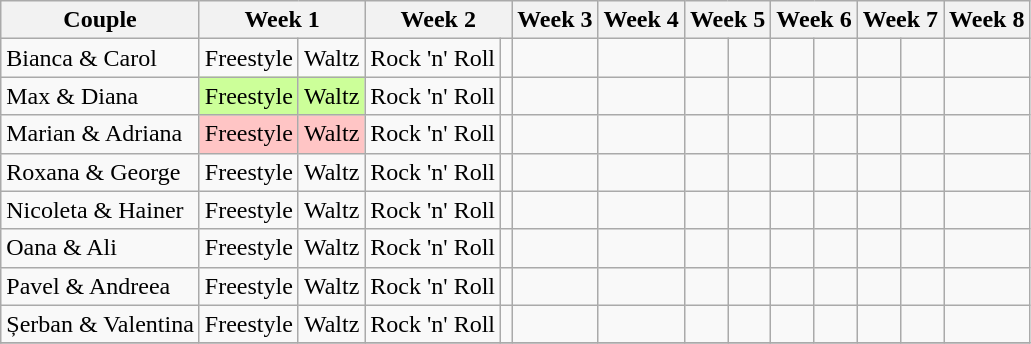<table class="wikitable" style="text-align:left;">
<tr>
<th>Couple</th>
<th colspan=2>Week 1</th>
<th colspan=2>Week 2</th>
<th>Week 3</th>
<th>Week 4</th>
<th colspan=2>Week 5</th>
<th colspan=2>Week 6</th>
<th colspan=2>Week 7</th>
<th colspan=2>Week 8</th>
</tr>
<tr>
<td>Bianca & Carol</td>
<td>Freestyle</td>
<td>Waltz</td>
<td>Rock 'n' Roll</td>
<td></td>
<td></td>
<td></td>
<td></td>
<td></td>
<td></td>
<td></td>
<td></td>
<td></td>
<td></td>
</tr>
<tr>
<td>Max & Diana</td>
<td bgcolor="#CCFF99">Freestyle</td>
<td bgcolor="#CCFF99">Waltz</td>
<td>Rock 'n' Roll</td>
<td></td>
<td></td>
<td></td>
<td></td>
<td></td>
<td></td>
<td></td>
<td></td>
<td></td>
<td></td>
</tr>
<tr>
<td>Marian & Adriana</td>
<td bgcolor="#FFC5C5">Freestyle</td>
<td bgcolor="#FFC5C5">Waltz</td>
<td>Rock 'n' Roll</td>
<td></td>
<td></td>
<td></td>
<td></td>
<td></td>
<td></td>
<td></td>
<td></td>
<td></td>
<td></td>
</tr>
<tr>
<td>Roxana & George</td>
<td>Freestyle</td>
<td>Waltz</td>
<td>Rock 'n' Roll</td>
<td></td>
<td></td>
<td></td>
<td></td>
<td></td>
<td></td>
<td></td>
<td></td>
<td></td>
<td></td>
</tr>
<tr>
<td>Nicoleta & Hainer</td>
<td>Freestyle</td>
<td>Waltz</td>
<td>Rock 'n' Roll</td>
<td></td>
<td></td>
<td></td>
<td></td>
<td></td>
<td></td>
<td></td>
<td></td>
<td></td>
<td></td>
</tr>
<tr>
<td>Oana & Ali</td>
<td>Freestyle</td>
<td>Waltz</td>
<td>Rock 'n' Roll</td>
<td></td>
<td></td>
<td></td>
<td></td>
<td></td>
<td></td>
<td></td>
<td></td>
<td></td>
<td></td>
</tr>
<tr>
<td>Pavel & Andreea</td>
<td>Freestyle</td>
<td>Waltz</td>
<td>Rock 'n' Roll</td>
<td></td>
<td></td>
<td></td>
<td></td>
<td></td>
<td></td>
<td></td>
<td></td>
<td></td>
<td></td>
</tr>
<tr>
<td>Șerban & Valentina</td>
<td>Freestyle</td>
<td>Waltz</td>
<td>Rock 'n' Roll</td>
<td></td>
<td></td>
<td></td>
<td></td>
<td></td>
<td></td>
<td></td>
<td></td>
<td></td>
<td></td>
</tr>
<tr>
</tr>
</table>
